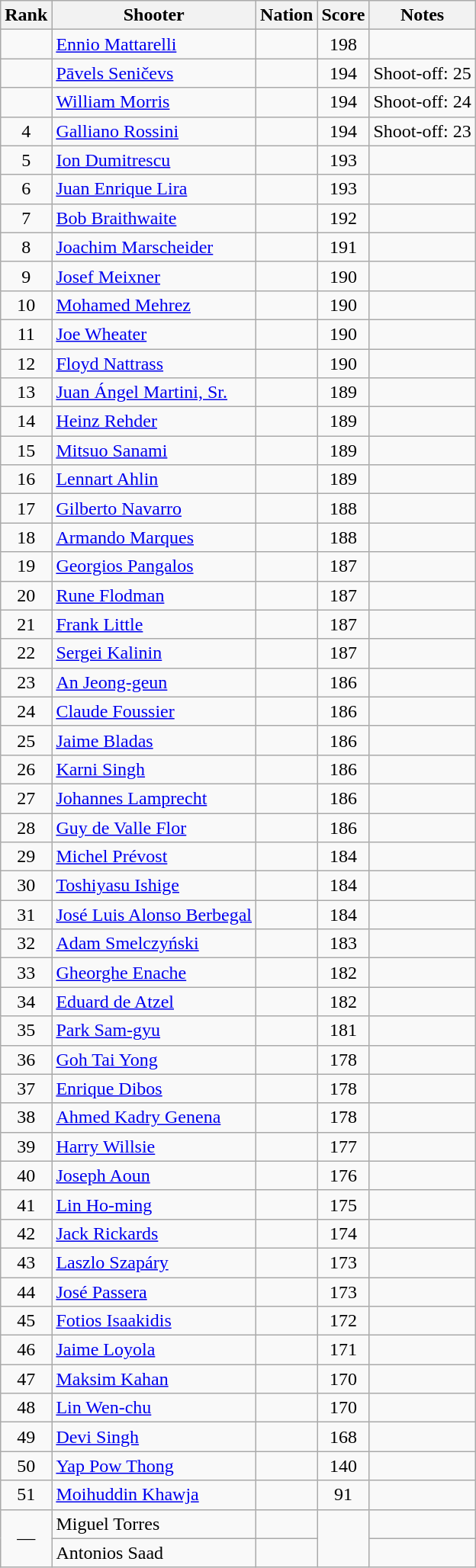<table class="wikitable sortable" style="text-align: center">
<tr>
<th>Rank</th>
<th>Shooter</th>
<th>Nation</th>
<th>Score</th>
<th>Notes</th>
</tr>
<tr>
<td></td>
<td align=left><a href='#'>Ennio Mattarelli</a></td>
<td align=left></td>
<td>198</td>
<td></td>
</tr>
<tr>
<td></td>
<td align=left><a href='#'>Pāvels Seničevs</a></td>
<td align=left></td>
<td>194</td>
<td>Shoot-off: 25</td>
</tr>
<tr>
<td></td>
<td align=left><a href='#'>William Morris</a></td>
<td align=left></td>
<td>194</td>
<td>Shoot-off: 24</td>
</tr>
<tr>
<td>4</td>
<td align=left><a href='#'>Galliano Rossini</a></td>
<td align=left></td>
<td>194</td>
<td>Shoot-off: 23</td>
</tr>
<tr>
<td>5</td>
<td align=left><a href='#'>Ion Dumitrescu</a></td>
<td align=left></td>
<td>193</td>
<td></td>
</tr>
<tr>
<td>6</td>
<td align=left><a href='#'>Juan Enrique Lira</a></td>
<td align=left></td>
<td>193</td>
<td></td>
</tr>
<tr>
<td>7</td>
<td align=left><a href='#'>Bob Braithwaite</a></td>
<td align=left></td>
<td>192</td>
<td></td>
</tr>
<tr>
<td>8</td>
<td align=left><a href='#'>Joachim Marscheider</a></td>
<td align=left></td>
<td>191</td>
<td></td>
</tr>
<tr>
<td>9</td>
<td align=left><a href='#'>Josef Meixner</a></td>
<td align=left></td>
<td>190</td>
<td></td>
</tr>
<tr>
<td>10</td>
<td align=left><a href='#'>Mohamed Mehrez</a></td>
<td align=left></td>
<td>190</td>
<td></td>
</tr>
<tr>
<td>11</td>
<td align=left><a href='#'>Joe Wheater</a></td>
<td align=left></td>
<td>190</td>
<td></td>
</tr>
<tr>
<td>12</td>
<td align=left><a href='#'>Floyd Nattrass</a></td>
<td align=left></td>
<td>190</td>
<td></td>
</tr>
<tr>
<td>13</td>
<td align=left><a href='#'>Juan Ángel Martini, Sr.</a></td>
<td align=left></td>
<td>189</td>
<td></td>
</tr>
<tr>
<td>14</td>
<td align=left><a href='#'>Heinz Rehder</a></td>
<td align=left></td>
<td>189</td>
<td></td>
</tr>
<tr>
<td>15</td>
<td align=left><a href='#'>Mitsuo Sanami</a></td>
<td align=left></td>
<td>189</td>
<td></td>
</tr>
<tr>
<td>16</td>
<td align=left><a href='#'>Lennart Ahlin</a></td>
<td align=left></td>
<td>189</td>
<td></td>
</tr>
<tr>
<td>17</td>
<td align=left><a href='#'>Gilberto Navarro</a></td>
<td align=left></td>
<td>188</td>
<td></td>
</tr>
<tr>
<td>18</td>
<td align=left><a href='#'>Armando Marques</a></td>
<td align=left></td>
<td>188</td>
<td></td>
</tr>
<tr>
<td>19</td>
<td align=left><a href='#'>Georgios Pangalos</a></td>
<td align=left></td>
<td>187</td>
<td></td>
</tr>
<tr>
<td>20</td>
<td align=left><a href='#'>Rune Flodman</a></td>
<td align=left></td>
<td>187</td>
<td></td>
</tr>
<tr>
<td>21</td>
<td align=left><a href='#'>Frank Little</a></td>
<td align=left></td>
<td>187</td>
<td></td>
</tr>
<tr>
<td>22</td>
<td align=left><a href='#'>Sergei Kalinin</a></td>
<td align=left></td>
<td>187</td>
<td></td>
</tr>
<tr>
<td>23</td>
<td align=left><a href='#'>An Jeong-geun</a></td>
<td align=left></td>
<td>186</td>
<td></td>
</tr>
<tr>
<td>24</td>
<td align=left><a href='#'>Claude Foussier</a></td>
<td align=left></td>
<td>186</td>
<td></td>
</tr>
<tr>
<td>25</td>
<td align=left><a href='#'>Jaime Bladas</a></td>
<td align=left></td>
<td>186</td>
<td></td>
</tr>
<tr>
<td>26</td>
<td align=left><a href='#'>Karni Singh</a></td>
<td align=left></td>
<td>186</td>
<td></td>
</tr>
<tr>
<td>27</td>
<td align=left><a href='#'>Johannes Lamprecht</a></td>
<td align=left></td>
<td>186</td>
<td></td>
</tr>
<tr>
<td>28</td>
<td align=left><a href='#'>Guy de Valle Flor</a></td>
<td align=left></td>
<td>186</td>
<td></td>
</tr>
<tr>
<td>29</td>
<td align=left><a href='#'>Michel Prévost</a></td>
<td align=left></td>
<td>184</td>
<td></td>
</tr>
<tr>
<td>30</td>
<td align=left><a href='#'>Toshiyasu Ishige</a></td>
<td align=left></td>
<td>184</td>
<td></td>
</tr>
<tr>
<td>31</td>
<td align=left><a href='#'>José Luis Alonso Berbegal</a></td>
<td align=left></td>
<td>184</td>
<td></td>
</tr>
<tr>
<td>32</td>
<td align=left><a href='#'>Adam Smelczyński</a></td>
<td align=left></td>
<td>183</td>
<td></td>
</tr>
<tr>
<td>33</td>
<td align=left><a href='#'>Gheorghe Enache</a></td>
<td align=left></td>
<td>182</td>
<td></td>
</tr>
<tr>
<td>34</td>
<td align=left><a href='#'>Eduard de Atzel</a></td>
<td align=left></td>
<td>182</td>
<td></td>
</tr>
<tr>
<td>35</td>
<td align=left><a href='#'>Park Sam-gyu</a></td>
<td align=left></td>
<td>181</td>
<td></td>
</tr>
<tr>
<td>36</td>
<td align=left><a href='#'>Goh Tai Yong</a></td>
<td align=left></td>
<td>178</td>
<td></td>
</tr>
<tr>
<td>37</td>
<td align=left><a href='#'>Enrique Dibos</a></td>
<td align=left></td>
<td>178</td>
<td></td>
</tr>
<tr>
<td>38</td>
<td align=left><a href='#'>Ahmed Kadry Genena</a></td>
<td align=left></td>
<td>178</td>
<td></td>
</tr>
<tr>
<td>39</td>
<td align=left><a href='#'>Harry Willsie</a></td>
<td align=left></td>
<td>177</td>
<td></td>
</tr>
<tr>
<td>40</td>
<td align=left><a href='#'>Joseph Aoun</a></td>
<td align=left></td>
<td>176</td>
<td></td>
</tr>
<tr>
<td>41</td>
<td align=left><a href='#'>Lin Ho-ming</a></td>
<td align=left></td>
<td>175</td>
<td></td>
</tr>
<tr>
<td>42</td>
<td align=left><a href='#'>Jack Rickards</a></td>
<td align=left></td>
<td>174</td>
<td></td>
</tr>
<tr>
<td>43</td>
<td align=left><a href='#'>Laszlo Szapáry</a></td>
<td align=left></td>
<td>173</td>
<td></td>
</tr>
<tr>
<td>44</td>
<td align=left><a href='#'>José Passera</a></td>
<td align=left></td>
<td>173</td>
<td></td>
</tr>
<tr>
<td>45</td>
<td align=left><a href='#'>Fotios Isaakidis</a></td>
<td align=left></td>
<td>172</td>
<td></td>
</tr>
<tr>
<td>46</td>
<td align=left><a href='#'>Jaime Loyola</a></td>
<td align=left></td>
<td>171</td>
<td></td>
</tr>
<tr>
<td>47</td>
<td align=left><a href='#'>Maksim Kahan</a></td>
<td align=left></td>
<td>170</td>
<td></td>
</tr>
<tr>
<td>48</td>
<td align=left><a href='#'>Lin Wen-chu</a></td>
<td align=left></td>
<td>170</td>
<td></td>
</tr>
<tr>
<td>49</td>
<td align=left><a href='#'>Devi Singh</a></td>
<td align=left></td>
<td>168</td>
<td></td>
</tr>
<tr>
<td>50</td>
<td align=left><a href='#'>Yap Pow Thong</a></td>
<td align=left></td>
<td>140</td>
<td></td>
</tr>
<tr>
<td>51</td>
<td align=left><a href='#'>Moihuddin Khawja</a></td>
<td align=left></td>
<td>91</td>
<td></td>
</tr>
<tr>
<td rowspan=2 data-sort-value=52>—</td>
<td align=left>Miguel Torres</td>
<td align=left></td>
<td rowspan=2 data-sort-value=0></td>
<td></td>
</tr>
<tr>
<td align=left>Antonios Saad</td>
<td align=left></td>
<td></td>
</tr>
</table>
